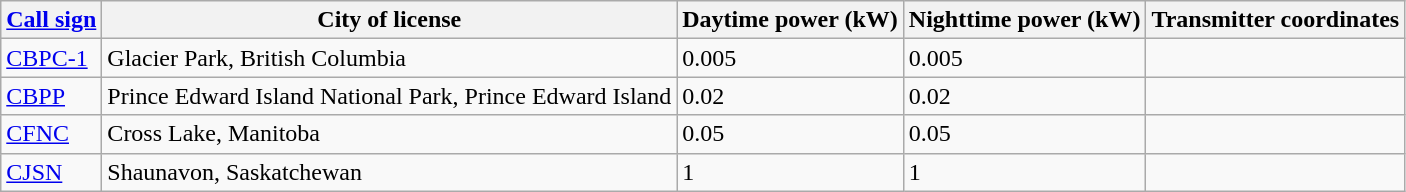<table class="wikitable sortable">
<tr>
<th><a href='#'>Call sign</a></th>
<th>City of license</th>
<th>Daytime power (kW)</th>
<th>Nighttime power (kW)</th>
<th>Transmitter coordinates</th>
</tr>
<tr>
<td><a href='#'>CBPC-1</a></td>
<td>Glacier Park, British Columbia</td>
<td>0.005</td>
<td>0.005</td>
<td></td>
</tr>
<tr>
<td><a href='#'>CBPP</a></td>
<td>Prince Edward Island National Park, Prince Edward Island</td>
<td>0.02</td>
<td>0.02</td>
<td></td>
</tr>
<tr>
<td><a href='#'>CFNC</a></td>
<td>Cross Lake, Manitoba</td>
<td>0.05</td>
<td>0.05</td>
<td></td>
</tr>
<tr>
<td><a href='#'>CJSN</a></td>
<td>Shaunavon, Saskatchewan</td>
<td>1</td>
<td>1</td>
<td></td>
</tr>
</table>
